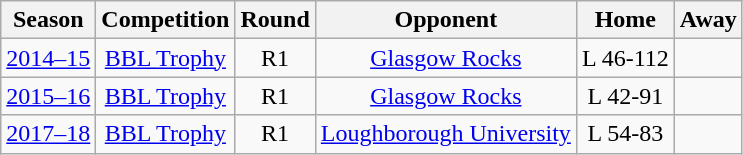<table class="sortable plainrowheaders wikitable" style="text-align:center;">
<tr>
<th>Season</th>
<th>Competition</th>
<th>Round</th>
<th>Opponent</th>
<th>Home</th>
<th>Away</th>
</tr>
<tr>
<td rowspan=1><a href='#'>2014–15</a></td>
<td rowspan=1><a href='#'>BBL Trophy</a></td>
<td align=center>R1</td>
<td align=center><a href='#'>Glasgow Rocks</a></td>
<td align=center>L 46-112</td>
<td align=center></td>
</tr>
<tr>
<td rowspan=1><a href='#'>2015–16</a></td>
<td rowspan=1><a href='#'>BBL Trophy</a></td>
<td align=center>R1</td>
<td align=center><a href='#'>Glasgow Rocks</a></td>
<td align=center>L 42-91</td>
<td align=center></td>
</tr>
<tr>
<td rowspan=1><a href='#'>2017–18</a></td>
<td rowspan=1><a href='#'>BBL Trophy</a></td>
<td align=center>R1</td>
<td align=center><a href='#'>Loughborough University</a></td>
<td align=center>L 54-83</td>
<td align=center></td>
</tr>
</table>
